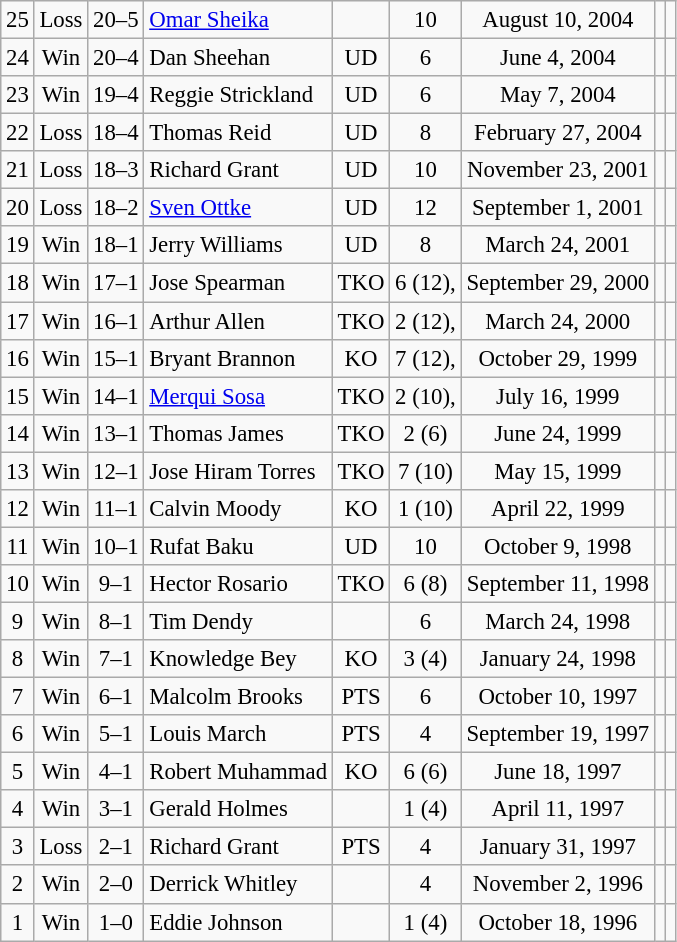<table class="wikitable" style="text-align:center; font-size:95%">
<tr>
<td>25</td>
<td>Loss</td>
<td>20–5</td>
<td style="text-align:left;"> <a href='#'>Omar Sheika</a></td>
<td></td>
<td>10</td>
<td>August 10, 2004</td>
<td style="text-align:left;"> </td>
<td style="text-align:left;"></td>
</tr>
<tr>
<td>24</td>
<td>Win</td>
<td>20–4</td>
<td style="text-align:left;"> Dan Sheehan</td>
<td>UD</td>
<td>6</td>
<td>June 4, 2004</td>
<td style="text-align:left;"> </td>
<td style="text-align:left;"></td>
</tr>
<tr>
<td>23</td>
<td>Win</td>
<td>19–4</td>
<td style="text-align:left;"> Reggie Strickland</td>
<td>UD</td>
<td>6</td>
<td>May 7, 2004</td>
<td style="text-align:left;"> </td>
<td style="text-align:left;"></td>
</tr>
<tr>
<td>22</td>
<td>Loss</td>
<td>18–4</td>
<td style="text-align:left;"> Thomas Reid</td>
<td>UD</td>
<td>8</td>
<td>February 27, 2004</td>
<td style="text-align:left;"> </td>
<td style="text-align:left;"></td>
</tr>
<tr>
<td>21</td>
<td>Loss</td>
<td>18–3</td>
<td style="text-align:left;"> Richard Grant</td>
<td>UD</td>
<td>10</td>
<td>November 23, 2001</td>
<td style="text-align:left;"> </td>
<td style="text-align:left;"></td>
</tr>
<tr>
<td>20</td>
<td>Loss</td>
<td>18–2</td>
<td style="text-align:left;"> <a href='#'>Sven Ottke</a></td>
<td>UD</td>
<td>12</td>
<td>September 1, 2001</td>
<td style="text-align:left;"> </td>
<td style="text-align:left;"></td>
</tr>
<tr>
<td>19</td>
<td>Win</td>
<td>18–1</td>
<td style="text-align:left;"> Jerry Williams</td>
<td>UD</td>
<td>8</td>
<td>March 24, 2001</td>
<td style="text-align:left;"> </td>
<td style="text-align:left;"></td>
</tr>
<tr>
<td>18</td>
<td>Win</td>
<td>17–1</td>
<td style="text-align:left;"> Jose Spearman</td>
<td>TKO</td>
<td>6 (12), </td>
<td>September 29, 2000</td>
<td style="text-align:left;"> </td>
<td style="text-align:left;"></td>
</tr>
<tr>
<td>17</td>
<td>Win</td>
<td>16–1</td>
<td style="text-align:left;"> Arthur Allen</td>
<td>TKO</td>
<td>2 (12), </td>
<td>March 24, 2000</td>
<td style="text-align:left;"> </td>
<td style="text-align:left;"></td>
</tr>
<tr>
<td>16</td>
<td>Win</td>
<td>15–1</td>
<td style="text-align:left;"> Bryant Brannon</td>
<td>KO</td>
<td>7 (12), </td>
<td>October 29, 1999</td>
<td style="text-align:left;"> </td>
<td style="text-align:left;"></td>
</tr>
<tr>
<td>15</td>
<td>Win</td>
<td>14–1</td>
<td style="text-align:left;"> <a href='#'>Merqui Sosa</a></td>
<td>TKO</td>
<td>2 (10), </td>
<td>July 16, 1999</td>
<td style="text-align:left;"> </td>
<td style="text-align:left;"></td>
</tr>
<tr>
<td>14</td>
<td>Win</td>
<td>13–1</td>
<td style="text-align:left;"> Thomas James</td>
<td>TKO</td>
<td>2 (6)</td>
<td>June 24, 1999</td>
<td style="text-align:left;"> </td>
<td style="text-align:left;"></td>
</tr>
<tr>
<td>13</td>
<td>Win</td>
<td>12–1</td>
<td style="text-align:left;"> Jose Hiram Torres</td>
<td>TKO</td>
<td>7 (10)</td>
<td>May 15, 1999</td>
<td style="text-align:left;"> </td>
<td style="text-align:left;"></td>
</tr>
<tr>
<td>12</td>
<td>Win</td>
<td>11–1</td>
<td style="text-align:left;"> Calvin Moody</td>
<td>KO</td>
<td>1 (10)</td>
<td>April 22, 1999</td>
<td style="text-align:left;"> </td>
<td style="text-align:left;"></td>
</tr>
<tr>
<td>11</td>
<td>Win</td>
<td>10–1</td>
<td style="text-align:left;"> Rufat Baku</td>
<td>UD</td>
<td>10</td>
<td>October 9, 1998</td>
<td style="text-align:left;"> </td>
<td style="text-align:left;"></td>
</tr>
<tr>
<td>10</td>
<td>Win</td>
<td>9–1</td>
<td style="text-align:left;"> Hector Rosario</td>
<td>TKO</td>
<td>6 (8)</td>
<td>September 11, 1998</td>
<td style="text-align:left;"> </td>
<td style="text-align:left;"></td>
</tr>
<tr>
<td>9</td>
<td>Win</td>
<td>8–1</td>
<td style="text-align:left;"> Tim Dendy</td>
<td></td>
<td>6</td>
<td>March 24, 1998</td>
<td style="text-align:left;"> </td>
<td style="text-align:left;"></td>
</tr>
<tr>
<td>8</td>
<td>Win</td>
<td>7–1</td>
<td style="text-align:left;"> Knowledge Bey</td>
<td>KO</td>
<td>3 (4)</td>
<td>January 24, 1998</td>
<td style="text-align:left;"> </td>
<td style="text-align:left;"></td>
</tr>
<tr>
<td>7</td>
<td>Win</td>
<td>6–1</td>
<td style="text-align:left;">  Malcolm Brooks</td>
<td>PTS</td>
<td>6</td>
<td>October 10, 1997</td>
<td style="text-align:left;"> </td>
<td style="text-align:left;"></td>
</tr>
<tr>
<td>6</td>
<td>Win</td>
<td>5–1</td>
<td style="text-align:left;">  Louis March</td>
<td>PTS</td>
<td>4</td>
<td>September 19, 1997</td>
<td style="text-align:left;"> </td>
<td style="text-align:left;"></td>
</tr>
<tr>
<td>5</td>
<td>Win</td>
<td>4–1</td>
<td style="text-align:left;"> Robert Muhammad</td>
<td>KO</td>
<td>6 (6)</td>
<td>June 18, 1997</td>
<td style="text-align:left;"> </td>
<td style="text-align:left;"></td>
</tr>
<tr>
<td>4</td>
<td>Win</td>
<td>3–1</td>
<td style="text-align:left;"> Gerald Holmes</td>
<td></td>
<td>1 (4)</td>
<td>April 11, 1997</td>
<td style="text-align:left;"> </td>
<td style="text-align:left;"></td>
</tr>
<tr>
<td>3</td>
<td>Loss</td>
<td>2–1</td>
<td style="text-align:left;"> Richard Grant</td>
<td>PTS</td>
<td>4</td>
<td>January 31, 1997</td>
<td style="text-align:left;"> </td>
<td style="text-align:left;"></td>
</tr>
<tr>
<td>2</td>
<td>Win</td>
<td>2–0</td>
<td style="text-align:left;"> Derrick Whitley</td>
<td></td>
<td>4</td>
<td>November 2, 1996</td>
<td style="text-align:left;"> </td>
<td style="text-align:left;"></td>
</tr>
<tr>
<td>1</td>
<td>Win</td>
<td>1–0</td>
<td style="text-align:left;"> Eddie Johnson</td>
<td></td>
<td>1 (4)</td>
<td>October 18, 1996</td>
<td style="text-align:left;"> </td>
<td style="text-align:left;"></td>
</tr>
</table>
